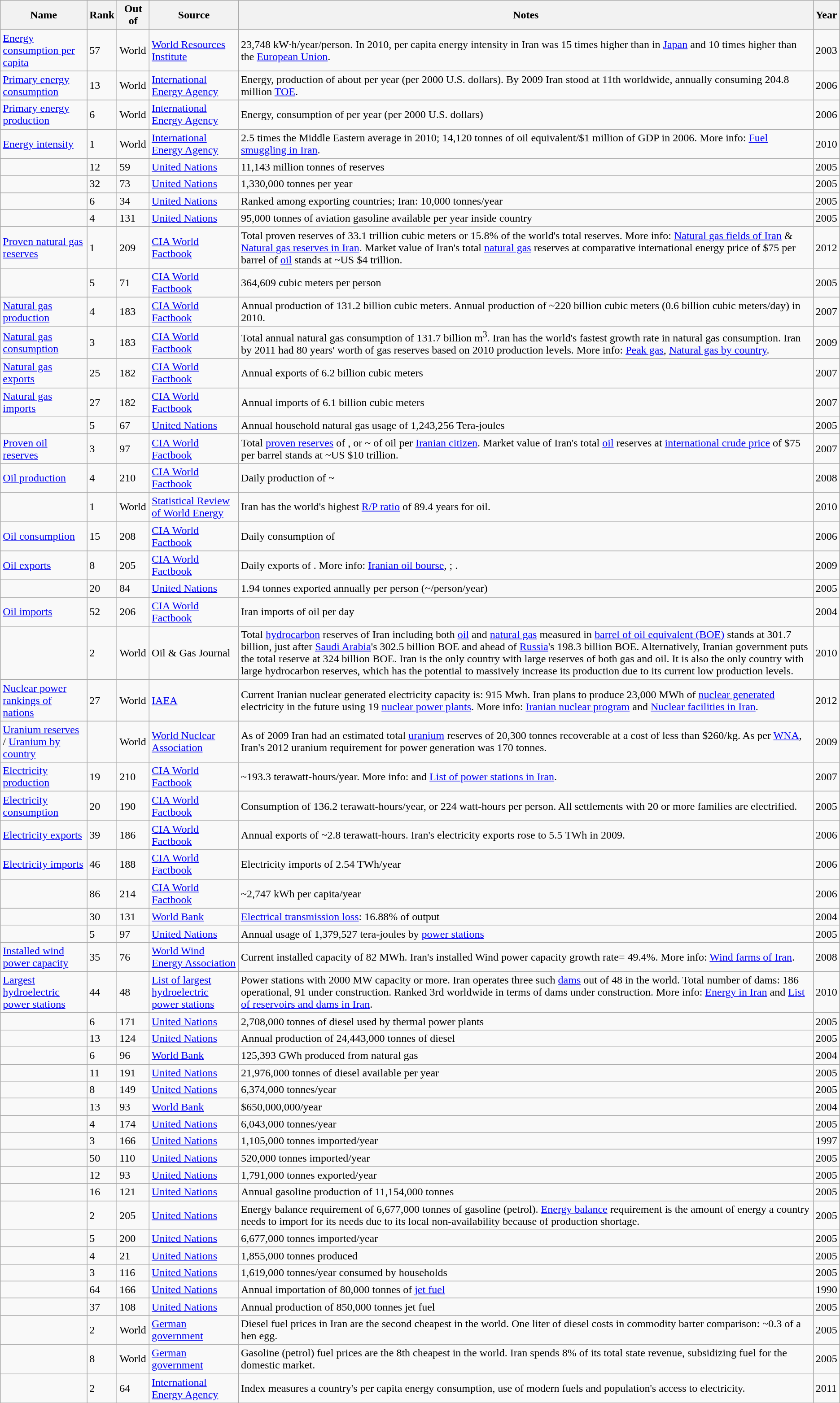<table class="wikitable sortable" style="text-align:left">
<tr>
<th>Name</th>
<th>Rank</th>
<th>Out of</th>
<th>Source</th>
<th>Notes</th>
<th>Year</th>
</tr>
<tr>
<td><a href='#'>Energy consumption per capita</a></td>
<td>57</td>
<td>World</td>
<td><a href='#'>World Resources Institute</a></td>
<td>23,748 kW·h/year/person. In 2010, per capita energy intensity in Iran was 15 times higher than in <a href='#'>Japan</a> and 10 times higher than the <a href='#'>European Union</a>.</td>
<td>2003</td>
</tr>
<tr>
<td><a href='#'>Primary energy consumption</a></td>
<td>13</td>
<td>World</td>
<td><a href='#'>International Energy Agency</a></td>
<td>Energy, production of about  per year (per 2000 U.S. dollars). By 2009 Iran stood at 11th worldwide, annually consuming 204.8 million <a href='#'>TOE</a>.</td>
<td>2006</td>
</tr>
<tr>
<td><a href='#'>Primary energy production</a></td>
<td>6</td>
<td>World</td>
<td><a href='#'>International Energy Agency</a></td>
<td>Energy, consumption of  per year (per 2000 U.S. dollars)</td>
<td>2006</td>
</tr>
<tr>
<td><a href='#'>Energy intensity</a></td>
<td>1</td>
<td>World</td>
<td><a href='#'>International Energy Agency</a></td>
<td>2.5 times the Middle Eastern average in 2010; 14,120 tonnes of oil equivalent/$1 million of GDP in 2006. More info: <a href='#'>Fuel smuggling in Iran</a>.</td>
<td>2010</td>
</tr>
<tr>
<td></td>
<td>12</td>
<td>59</td>
<td><a href='#'>United Nations</a></td>
<td>11,143 million tonnes of reserves</td>
<td>2005</td>
</tr>
<tr>
<td></td>
<td>32</td>
<td>73</td>
<td><a href='#'>United Nations</a></td>
<td>1,330,000 tonnes per year</td>
<td>2005</td>
</tr>
<tr>
<td></td>
<td>6</td>
<td>34</td>
<td><a href='#'>United Nations</a></td>
<td>Ranked among exporting countries; Iran: 10,000 tonnes/year</td>
<td>2005</td>
</tr>
<tr>
<td></td>
<td>4</td>
<td>131</td>
<td><a href='#'>United Nations</a></td>
<td>95,000 tonnes of aviation gasoline available per year inside country</td>
<td>2005</td>
</tr>
<tr>
<td><a href='#'>Proven natural gas reserves</a></td>
<td>1</td>
<td>209</td>
<td><a href='#'>CIA World Factbook</a></td>
<td>Total proven reserves of 33.1 trillion cubic meters or 15.8% of the world's total reserves. More info: <a href='#'>Natural gas fields of Iran</a> & <a href='#'>Natural gas reserves in Iran</a>. Market value of Iran's total <a href='#'>natural gas</a> reserves at comparative international energy price of $75 per barrel of <a href='#'>oil</a> stands at ~US $4 trillion.</td>
<td>2012</td>
</tr>
<tr>
<td></td>
<td>5</td>
<td>71</td>
<td><a href='#'>CIA World Factbook</a></td>
<td>364,609 cubic meters per person</td>
<td>2005</td>
</tr>
<tr>
<td><a href='#'>Natural gas production</a></td>
<td>4</td>
<td>183</td>
<td><a href='#'>CIA World Factbook</a></td>
<td>Annual production of 131.2 billion cubic meters. Annual production of ~220 billion cubic meters (0.6 billion cubic meters/day) in 2010.</td>
<td>2007</td>
</tr>
<tr>
<td><a href='#'>Natural gas consumption</a></td>
<td>3</td>
<td>183</td>
<td><a href='#'>CIA World Factbook</a></td>
<td>Total annual natural gas consumption of 131.7 billion m<sup>3</sup>. Iran has the world's fastest growth rate in natural gas consumption. Iran by 2011 had 80 years' worth of gas reserves based on 2010 production levels. More info: <a href='#'>Peak gas</a>, <a href='#'>Natural gas by country</a>.</td>
<td>2009</td>
</tr>
<tr>
<td><a href='#'>Natural gas exports</a></td>
<td>25</td>
<td>182</td>
<td><a href='#'>CIA World Factbook</a></td>
<td>Annual exports of 6.2 billion cubic meters</td>
<td>2007</td>
</tr>
<tr>
<td><a href='#'>Natural gas imports</a></td>
<td>27</td>
<td>182</td>
<td><a href='#'>CIA World Factbook</a></td>
<td>Annual imports of 6.1 billion cubic meters</td>
<td>2007</td>
</tr>
<tr>
<td></td>
<td>5</td>
<td>67</td>
<td><a href='#'>United Nations</a></td>
<td>Annual household natural gas usage of 1,243,256 Tera-joules</td>
<td>2005</td>
</tr>
<tr>
<td><a href='#'>Proven oil reserves</a></td>
<td>3</td>
<td>97</td>
<td><a href='#'>CIA World Factbook</a></td>
<td>Total <a href='#'>proven reserves</a> of , or ~  of oil per <a href='#'>Iranian citizen</a>. Market value of Iran's total <a href='#'>oil</a> reserves at <a href='#'>international crude price</a> of $75 per barrel stands at ~US $10 trillion.</td>
<td>2007</td>
</tr>
<tr>
<td><a href='#'>Oil production</a></td>
<td>4</td>
<td>210</td>
<td><a href='#'>CIA World Factbook</a></td>
<td>Daily production of ~</td>
<td>2008</td>
</tr>
<tr>
<td></td>
<td>1</td>
<td>World</td>
<td><a href='#'>Statistical Review of World Energy</a></td>
<td>Iran has the world's highest <a href='#'>R/P ratio</a> of 89.4 years for oil.</td>
<td>2010</td>
</tr>
<tr>
<td><a href='#'>Oil consumption</a></td>
<td>15</td>
<td>208</td>
<td><a href='#'>CIA World Factbook</a></td>
<td>Daily consumption of </td>
<td>2006</td>
</tr>
<tr>
<td><a href='#'>Oil exports</a></td>
<td>8</td>
<td>205</td>
<td><a href='#'>CIA World Factbook</a></td>
<td>Daily exports of . More info: <a href='#'>Iranian oil bourse</a>, ;  .</td>
<td>2009</td>
</tr>
<tr>
<td></td>
<td>20</td>
<td>84</td>
<td><a href='#'>United Nations</a></td>
<td>1.94 tonnes exported annually per person (~/person/year)</td>
<td>2005</td>
</tr>
<tr>
<td><a href='#'>Oil imports</a></td>
<td>52</td>
<td>206</td>
<td><a href='#'>CIA World Factbook</a></td>
<td>Iran imports  of oil per day</td>
<td>2004</td>
</tr>
<tr>
<td></td>
<td>2</td>
<td>World</td>
<td>Oil & Gas Journal</td>
<td>Total <a href='#'>hydrocarbon</a> reserves of Iran including both <a href='#'>oil</a> and <a href='#'>natural gas</a> measured in <a href='#'>barrel of oil equivalent (BOE)</a> stands at 301.7 billion, just after <a href='#'>Saudi Arabia</a>'s 302.5 billion BOE and ahead of <a href='#'>Russia</a>'s 198.3 billion BOE. Alternatively, Iranian government puts the total reserve at 324 billion BOE. Iran is the only country with large reserves of both gas and oil. It is also the only country with large hydrocarbon reserves, which has the potential to massively increase its production due to its current low production levels.</td>
<td>2010</td>
</tr>
<tr>
<td><a href='#'>Nuclear power rankings of nations</a></td>
<td>27</td>
<td>World</td>
<td><a href='#'>IAEA</a></td>
<td>Current Iranian nuclear generated electricity capacity is: 915 Mwh. Iran plans to produce 23,000 MWh of <a href='#'>nuclear generated</a> electricity in the future using 19 <a href='#'>nuclear power plants</a>. More info: <a href='#'>Iranian nuclear program</a> and <a href='#'>Nuclear facilities in Iran</a>.</td>
<td>2012</td>
</tr>
<tr>
<td><a href='#'>Uranium reserves</a> / <a href='#'>Uranium by country</a></td>
<td></td>
<td>World</td>
<td><a href='#'>World Nuclear Association</a></td>
<td>As of 2009 Iran had an estimated total <a href='#'>uranium</a> reserves of 20,300 tonnes recoverable at a cost of less than $260/kg. As per <a href='#'>WNA</a>, Iran's 2012 uranium requirement for power generation was 170 tonnes.</td>
<td>2009</td>
</tr>
<tr>
<td><a href='#'>Electricity production</a></td>
<td>19</td>
<td>210</td>
<td><a href='#'>CIA World Factbook</a></td>
<td>~193.3 terawatt-hours/year. More info:  and <a href='#'>List of power stations in Iran</a>.</td>
<td>2007</td>
</tr>
<tr>
<td><a href='#'>Electricity consumption</a></td>
<td>20</td>
<td>190</td>
<td><a href='#'>CIA World Factbook</a></td>
<td>Consumption of 136.2 terawatt-hours/year, or 224 watt-hours per person. All settlements with 20 or more families are electrified.</td>
<td>2005</td>
</tr>
<tr>
<td><a href='#'>Electricity exports</a></td>
<td>39</td>
<td>186</td>
<td><a href='#'>CIA World Factbook</a></td>
<td>Annual exports of ~2.8 terawatt-hours. Iran's electricity exports rose to 5.5 TWh in 2009.</td>
<td>2006</td>
</tr>
<tr>
<td><a href='#'>Electricity imports</a></td>
<td>46</td>
<td>188</td>
<td><a href='#'>CIA World Factbook</a></td>
<td>Electricity imports of 2.54 TWh/year</td>
<td>2006</td>
</tr>
<tr>
<td></td>
<td>86</td>
<td>214</td>
<td><a href='#'>CIA World Factbook</a></td>
<td>~2,747 kWh per capita/year</td>
<td>2006</td>
</tr>
<tr>
<td></td>
<td>30</td>
<td>131</td>
<td><a href='#'>World Bank</a></td>
<td><a href='#'>Electrical transmission loss</a>: 16.88% of output</td>
<td>2004</td>
</tr>
<tr>
<td></td>
<td>5</td>
<td>97</td>
<td><a href='#'>United Nations</a></td>
<td>Annual usage of 1,379,527 tera-joules by <a href='#'>power stations</a></td>
<td>2005</td>
</tr>
<tr>
<td><a href='#'>Installed wind power capacity</a></td>
<td>35</td>
<td>76</td>
<td><a href='#'>World Wind Energy Association</a></td>
<td>Current installed capacity of 82 MWh. Iran's installed Wind power capacity growth rate= 49.4%. More info: <a href='#'>Wind farms of Iran</a>.</td>
<td>2008</td>
</tr>
<tr>
<td><a href='#'>Largest hydroelectric power stations</a></td>
<td>44</td>
<td>48</td>
<td><a href='#'>List of largest hydroelectric power stations</a></td>
<td>Power stations with 2000 MW capacity or more. Iran operates three such <a href='#'>dams</a> out of 48 in the world. Total number of dams: 186 operational, 91 under construction. Ranked 3rd worldwide in terms of dams under construction. More info: <a href='#'>Energy in Iran</a> and <a href='#'>List of reservoirs and dams in Iran</a>.</td>
<td>2010</td>
</tr>
<tr>
<td></td>
<td>6</td>
<td>171</td>
<td><a href='#'>United Nations</a></td>
<td>2,708,000 tonnes of diesel used by thermal power plants</td>
<td>2005</td>
</tr>
<tr>
<td></td>
<td>13</td>
<td>124</td>
<td><a href='#'>United Nations</a></td>
<td>Annual production of 24,443,000 tonnes of diesel</td>
<td>2005</td>
</tr>
<tr>
<td></td>
<td>6</td>
<td>96</td>
<td><a href='#'>World Bank</a></td>
<td>125,393 GWh produced from natural gas</td>
<td>2004</td>
</tr>
<tr>
<td></td>
<td>11</td>
<td>191</td>
<td><a href='#'>United Nations</a></td>
<td>21,976,000 tonnes of diesel available per year</td>
<td>2005</td>
</tr>
<tr>
<td></td>
<td>8</td>
<td>149</td>
<td><a href='#'>United Nations</a></td>
<td>6,374,000 tonnes/year</td>
<td>2005</td>
</tr>
<tr>
<td></td>
<td>13</td>
<td>93</td>
<td><a href='#'>World Bank</a></td>
<td>$650,000,000/year</td>
<td>2004</td>
</tr>
<tr>
<td></td>
<td>4</td>
<td>174</td>
<td><a href='#'>United Nations</a></td>
<td>6,043,000 tonnes/year</td>
<td>2005</td>
</tr>
<tr>
<td></td>
<td>3</td>
<td>166</td>
<td><a href='#'>United Nations</a></td>
<td>1,105,000 tonnes imported/year</td>
<td>1997</td>
</tr>
<tr>
<td></td>
<td>50</td>
<td>110</td>
<td><a href='#'>United Nations</a></td>
<td>520,000 tonnes imported/year</td>
<td>2005</td>
</tr>
<tr>
<td></td>
<td>12</td>
<td>93</td>
<td><a href='#'>United Nations</a></td>
<td>1,791,000 tonnes exported/year</td>
<td>2005</td>
</tr>
<tr>
<td></td>
<td>16</td>
<td>121</td>
<td><a href='#'>United Nations</a></td>
<td>Annual gasoline production of 11,154,000 tonnes</td>
<td>2005</td>
</tr>
<tr>
<td></td>
<td>2</td>
<td>205</td>
<td><a href='#'>United Nations</a></td>
<td>Energy balance requirement of 6,677,000 tonnes of gasoline (petrol). <a href='#'>Energy balance</a> requirement is the amount of energy a country needs to import for its needs due to its local non-availability because of production shortage.</td>
<td>2005</td>
</tr>
<tr>
<td></td>
<td>5</td>
<td>200</td>
<td><a href='#'>United Nations</a></td>
<td>6,677,000 tonnes imported/year</td>
<td>2005</td>
</tr>
<tr>
<td></td>
<td>4</td>
<td>21</td>
<td><a href='#'>United Nations</a></td>
<td>1,855,000 tonnes produced</td>
<td>2005</td>
</tr>
<tr>
<td></td>
<td>3</td>
<td>116</td>
<td><a href='#'>United Nations</a></td>
<td>1,619,000 tonnes/year consumed by households</td>
<td>2005</td>
</tr>
<tr>
<td></td>
<td>64</td>
<td>166</td>
<td><a href='#'>United Nations</a></td>
<td>Annual importation of 80,000 tonnes of <a href='#'>jet fuel</a></td>
<td>1990</td>
</tr>
<tr>
<td></td>
<td>37</td>
<td>108</td>
<td><a href='#'>United Nations</a></td>
<td>Annual production of 850,000 tonnes jet fuel</td>
<td>2005</td>
</tr>
<tr>
<td></td>
<td>2</td>
<td>World</td>
<td><a href='#'>German government</a></td>
<td>Diesel fuel prices in Iran are the second cheapest in the world. One liter of diesel costs in commodity barter comparison: ~0.3 of a hen egg.</td>
<td>2005</td>
</tr>
<tr>
<td></td>
<td>8</td>
<td>World</td>
<td><a href='#'>German government</a></td>
<td>Gasoline (petrol) fuel prices are the 8th cheapest in the world. Iran spends 8% of its total state revenue, subsidizing fuel for the domestic market.</td>
<td>2005</td>
</tr>
<tr>
<td></td>
<td>2</td>
<td>64</td>
<td><a href='#'>International Energy Agency</a></td>
<td>Index measures a country's per capita energy consumption, use of modern fuels and population's access to electricity.</td>
<td>2011</td>
</tr>
</table>
